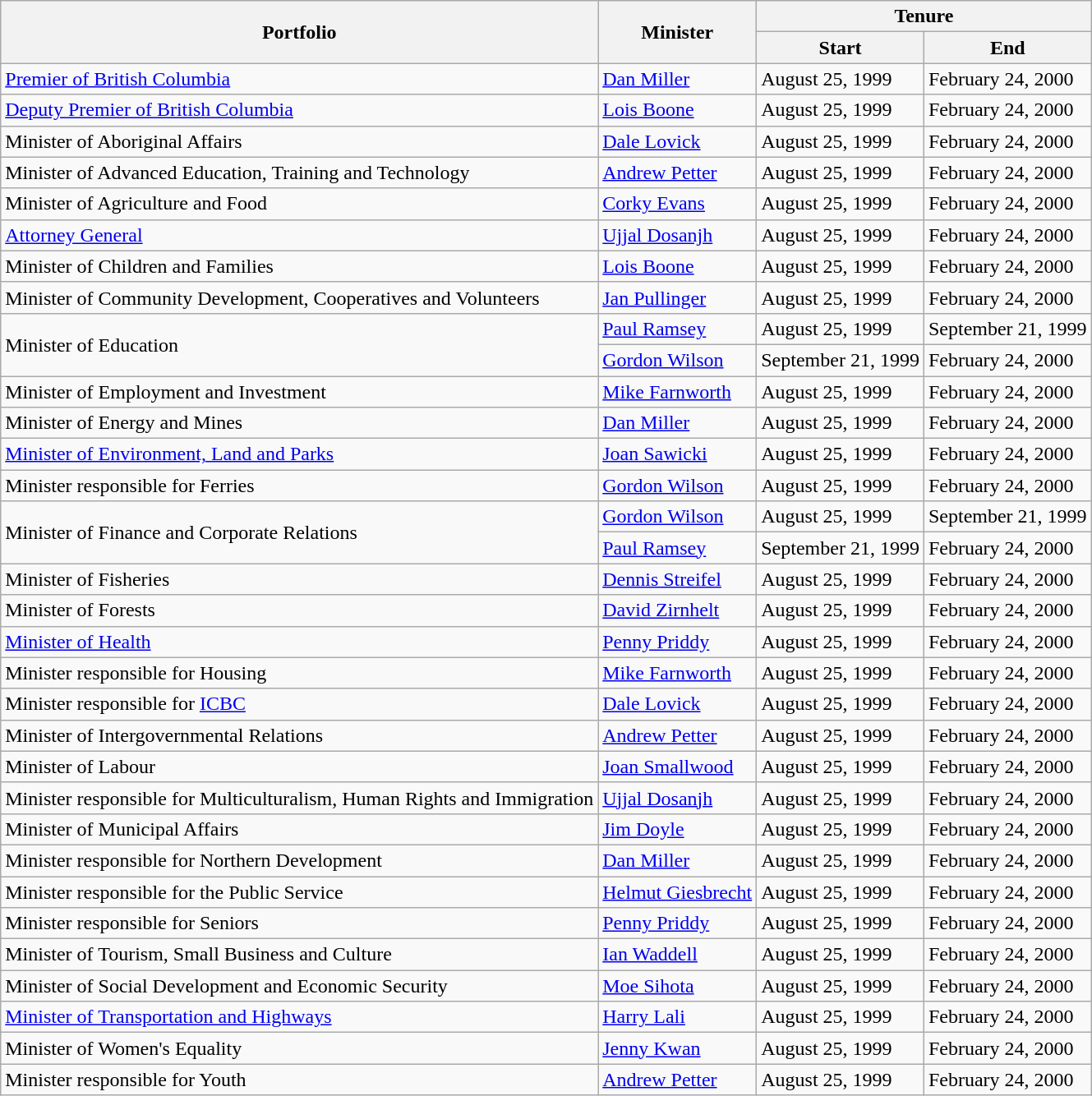<table class="wikitable">
<tr>
<th colspan="1" rowspan="2">Portfolio</th>
<th rowspan="2">Minister</th>
<th colspan="2">Tenure</th>
</tr>
<tr>
<th>Start</th>
<th>End</th>
</tr>
<tr>
<td><a href='#'>Premier of British Columbia</a></td>
<td><a href='#'>Dan Miller</a></td>
<td>August 25, 1999</td>
<td>February 24, 2000</td>
</tr>
<tr>
<td><a href='#'>Deputy Premier of British Columbia</a></td>
<td><a href='#'>Lois Boone</a></td>
<td>August 25, 1999</td>
<td>February 24, 2000</td>
</tr>
<tr>
<td>Minister of Aboriginal Affairs</td>
<td><a href='#'>Dale Lovick</a></td>
<td>August 25, 1999</td>
<td>February 24, 2000</td>
</tr>
<tr>
<td>Minister of Advanced Education, Training and Technology</td>
<td><a href='#'>Andrew Petter</a></td>
<td>August 25, 1999</td>
<td>February 24, 2000</td>
</tr>
<tr>
<td>Minister of Agriculture and Food</td>
<td><a href='#'>Corky Evans</a></td>
<td>August 25, 1999</td>
<td>February 24, 2000</td>
</tr>
<tr>
<td><a href='#'>Attorney General</a></td>
<td><a href='#'>Ujjal Dosanjh</a></td>
<td>August 25, 1999</td>
<td>February 24, 2000</td>
</tr>
<tr>
<td>Minister of Children and Families</td>
<td><a href='#'>Lois Boone</a></td>
<td>August 25, 1999</td>
<td>February 24, 2000</td>
</tr>
<tr>
<td>Minister of Community Development, Cooperatives and Volunteers</td>
<td><a href='#'>Jan Pullinger</a></td>
<td>August 25, 1999</td>
<td>February 24, 2000</td>
</tr>
<tr>
<td rowspan="2">Minister of Education</td>
<td><a href='#'>Paul Ramsey</a></td>
<td>August 25, 1999</td>
<td>September 21, 1999</td>
</tr>
<tr>
<td><a href='#'>Gordon Wilson</a></td>
<td>September 21, 1999</td>
<td>February 24, 2000</td>
</tr>
<tr>
<td>Minister of Employment and Investment</td>
<td><a href='#'>Mike Farnworth</a></td>
<td>August 25, 1999</td>
<td>February 24, 2000</td>
</tr>
<tr>
<td>Minister of Energy and Mines</td>
<td><a href='#'>Dan Miller</a></td>
<td>August 25, 1999</td>
<td>February 24, 2000</td>
</tr>
<tr>
<td rowspan="1"><a href='#'>Minister of Environment, Land and Parks</a></td>
<td><a href='#'>Joan Sawicki</a></td>
<td>August 25, 1999</td>
<td>February 24, 2000</td>
</tr>
<tr>
<td>Minister responsible for Ferries</td>
<td><a href='#'>Gordon Wilson</a></td>
<td>August 25, 1999</td>
<td>February 24, 2000</td>
</tr>
<tr>
<td rowspan="2">Minister of Finance and Corporate Relations</td>
<td><a href='#'>Gordon Wilson</a></td>
<td>August 25, 1999</td>
<td>September 21, 1999</td>
</tr>
<tr>
<td><a href='#'>Paul Ramsey</a></td>
<td>September 21, 1999</td>
<td>February 24, 2000</td>
</tr>
<tr>
<td>Minister of Fisheries</td>
<td><a href='#'>Dennis Streifel</a></td>
<td>August 25, 1999</td>
<td>February 24, 2000</td>
</tr>
<tr>
<td>Minister of Forests</td>
<td><a href='#'>David Zirnhelt</a></td>
<td>August 25, 1999</td>
<td>February 24, 2000</td>
</tr>
<tr>
<td><a href='#'>Minister of Health</a></td>
<td><a href='#'>Penny Priddy</a></td>
<td>August 25, 1999</td>
<td>February 24, 2000</td>
</tr>
<tr>
<td>Minister responsible for Housing</td>
<td><a href='#'>Mike Farnworth</a></td>
<td>August 25, 1999</td>
<td>February 24, 2000</td>
</tr>
<tr>
<td>Minister responsible for <a href='#'>ICBC</a></td>
<td><a href='#'>Dale Lovick</a></td>
<td>August 25, 1999</td>
<td>February 24, 2000</td>
</tr>
<tr>
<td>Minister of Intergovernmental Relations</td>
<td><a href='#'>Andrew Petter</a></td>
<td>August 25, 1999</td>
<td>February 24, 2000</td>
</tr>
<tr>
<td>Minister of Labour</td>
<td><a href='#'>Joan Smallwood</a></td>
<td>August 25, 1999</td>
<td>February 24, 2000</td>
</tr>
<tr>
<td>Minister responsible for Multiculturalism, Human Rights and Immigration</td>
<td><a href='#'>Ujjal Dosanjh</a></td>
<td>August 25, 1999</td>
<td>February 24, 2000</td>
</tr>
<tr>
<td>Minister of Municipal Affairs</td>
<td><a href='#'>Jim Doyle</a></td>
<td>August 25, 1999</td>
<td>February 24, 2000</td>
</tr>
<tr>
<td>Minister responsible for Northern Development</td>
<td><a href='#'>Dan Miller</a></td>
<td>August 25, 1999</td>
<td>February 24, 2000</td>
</tr>
<tr>
<td>Minister responsible for the Public Service</td>
<td><a href='#'>Helmut Giesbrecht</a></td>
<td>August 25, 1999</td>
<td>February 24, 2000</td>
</tr>
<tr>
<td>Minister responsible for Seniors</td>
<td><a href='#'>Penny Priddy</a></td>
<td>August 25, 1999</td>
<td>February 24, 2000</td>
</tr>
<tr>
<td>Minister of Tourism, Small Business and Culture</td>
<td><a href='#'>Ian Waddell</a></td>
<td>August 25, 1999</td>
<td>February 24, 2000</td>
</tr>
<tr>
<td>Minister of Social Development and Economic Security</td>
<td><a href='#'>Moe Sihota</a></td>
<td>August 25, 1999</td>
<td>February 24, 2000</td>
</tr>
<tr>
<td><a href='#'>Minister of Transportation and Highways</a></td>
<td><a href='#'>Harry Lali</a></td>
<td>August 25, 1999</td>
<td>February 24, 2000</td>
</tr>
<tr>
<td>Minister of Women's Equality</td>
<td><a href='#'>Jenny Kwan</a></td>
<td>August 25, 1999</td>
<td>February 24, 2000</td>
</tr>
<tr>
<td>Minister responsible for Youth</td>
<td><a href='#'>Andrew Petter</a></td>
<td>August 25, 1999</td>
<td>February 24, 2000</td>
</tr>
</table>
